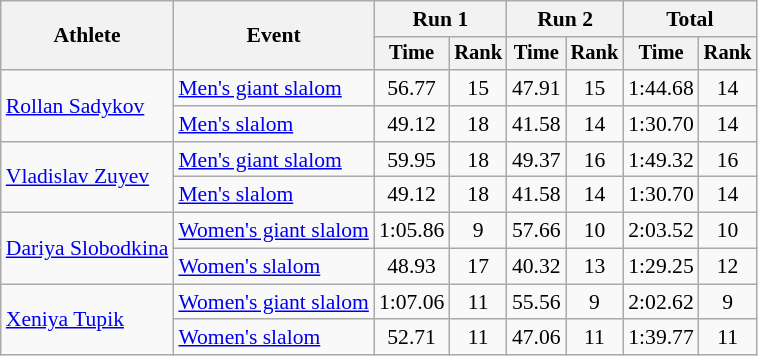<table class="wikitable" style="font-size:90%">
<tr>
<th rowspan=2>Athlete</th>
<th rowspan=2>Event</th>
<th colspan=2>Run 1</th>
<th colspan=2>Run 2</th>
<th colspan=2>Total</th>
</tr>
<tr style="font-size:95%">
<th>Time</th>
<th>Rank</th>
<th>Time</th>
<th>Rank</th>
<th>Time</th>
<th>Rank</th>
</tr>
<tr align=center>
<td align=left rowspan=2><a href='#'>Rollan Sadykov</a></td>
<td align=left><a href='#'>Men's giant slalom</a></td>
<td>56.77</td>
<td>15</td>
<td>47.91</td>
<td>15</td>
<td>1:44.68</td>
<td>14</td>
</tr>
<tr align=center>
<td align=left><a href='#'>Men's slalom</a></td>
<td>49.12</td>
<td>18</td>
<td>41.58</td>
<td>14</td>
<td>1:30.70</td>
<td>14</td>
</tr>
<tr align=center>
<td align=left rowspan=2><a href='#'>Vladislav Zuyev</a></td>
<td align=left><a href='#'>Men's giant slalom</a></td>
<td>59.95</td>
<td>18</td>
<td>49.37</td>
<td>16</td>
<td>1:49.32</td>
<td>16</td>
</tr>
<tr align=center>
<td align=left><a href='#'>Men's slalom</a></td>
<td>49.12</td>
<td>18</td>
<td>41.58</td>
<td>14</td>
<td>1:30.70</td>
<td>14</td>
</tr>
<tr align=center>
<td align=left rowspan=2><a href='#'>Dariya Slobodkina</a></td>
<td align=left><a href='#'>Women's giant slalom</a></td>
<td>1:05.86</td>
<td>9</td>
<td>57.66</td>
<td>10</td>
<td>2:03.52</td>
<td>10</td>
</tr>
<tr align=center>
<td align=left><a href='#'>Women's slalom</a></td>
<td>48.93</td>
<td>17</td>
<td>40.32</td>
<td>13</td>
<td>1:29.25</td>
<td>12</td>
</tr>
<tr align=center>
<td align=left rowspan=2><a href='#'>Xeniya Tupik</a></td>
<td align=left><a href='#'>Women's giant slalom</a></td>
<td>1:07.06</td>
<td>11</td>
<td>55.56</td>
<td>9</td>
<td>2:02.62</td>
<td>9</td>
</tr>
<tr align=center>
<td align=left><a href='#'>Women's slalom</a></td>
<td>52.71</td>
<td>11</td>
<td>47.06</td>
<td>11</td>
<td>1:39.77</td>
<td>11</td>
</tr>
</table>
